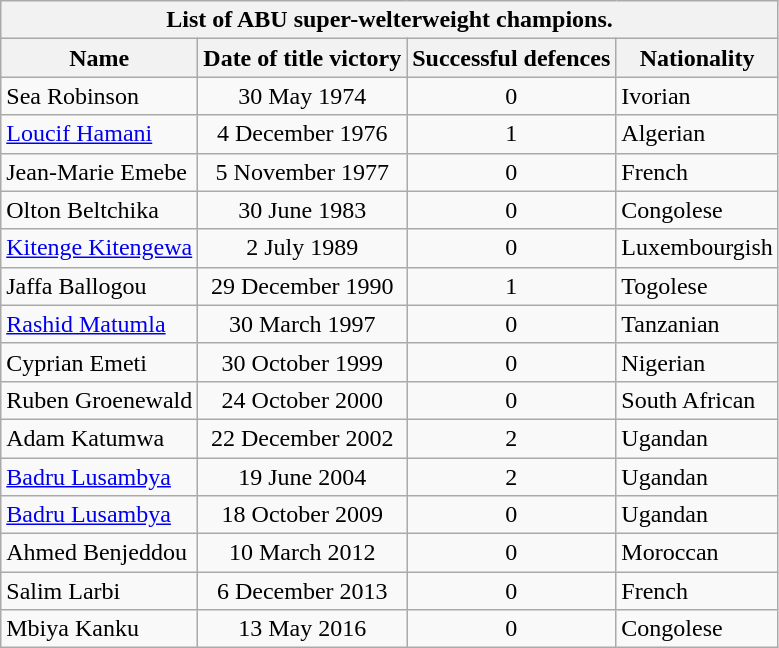<table class="wikitable">
<tr>
<th colspan=4>List of ABU super-welterweight champions.</th>
</tr>
<tr>
<th>Name</th>
<th>Date of title victory</th>
<th>Successful defences</th>
<th>Nationality</th>
</tr>
<tr align=center>
<td align=left>Sea Robinson</td>
<td>30 May 1974</td>
<td>0</td>
<td align=left> Ivorian</td>
</tr>
<tr align=center>
<td align=left><a href='#'>Loucif Hamani</a></td>
<td>4 December 1976</td>
<td>1</td>
<td align=left> Algerian</td>
</tr>
<tr align=center>
<td align=left>Jean-Marie Emebe</td>
<td>5 November 1977</td>
<td>0</td>
<td align=left> French</td>
</tr>
<tr align=center>
<td align=left>Olton Beltchika</td>
<td>30 June 1983</td>
<td>0</td>
<td align=left> Congolese</td>
</tr>
<tr align=center>
<td align=left><a href='#'>Kitenge Kitengewa</a></td>
<td>2 July 1989</td>
<td>0</td>
<td align=left> Luxembourgish</td>
</tr>
<tr align=center>
<td align=left>Jaffa Ballogou</td>
<td>29 December 1990</td>
<td>1</td>
<td align=left> Togolese</td>
</tr>
<tr align=center>
<td align=left><a href='#'>Rashid Matumla</a></td>
<td>30 March 1997</td>
<td>0</td>
<td align=left> Tanzanian</td>
</tr>
<tr align=center>
<td align=left>Cyprian Emeti</td>
<td>30 October 1999</td>
<td>0</td>
<td align=left> Nigerian</td>
</tr>
<tr align=center>
<td align=left>Ruben Groenewald</td>
<td>24 October 2000</td>
<td>0</td>
<td align=left> South African</td>
</tr>
<tr align=center>
<td align=left>Adam Katumwa</td>
<td>22 December 2002</td>
<td>2</td>
<td align=left> Ugandan</td>
</tr>
<tr align=center>
<td align=left><a href='#'>Badru Lusambya</a></td>
<td>19 June 2004</td>
<td>2</td>
<td align=left> Ugandan</td>
</tr>
<tr align=center>
<td align=left><a href='#'>Badru Lusambya</a></td>
<td>18 October 2009</td>
<td>0</td>
<td align=left> Ugandan</td>
</tr>
<tr align=center>
<td align=left>Ahmed Benjeddou</td>
<td>10 March 2012</td>
<td>0</td>
<td align=left> Moroccan</td>
</tr>
<tr align=center>
<td align=left>Salim Larbi</td>
<td>6 December 2013</td>
<td>0</td>
<td align=left> French</td>
</tr>
<tr align=center>
<td align=left>Mbiya Kanku</td>
<td>13 May 2016</td>
<td>0</td>
<td align=left> Congolese</td>
</tr>
</table>
